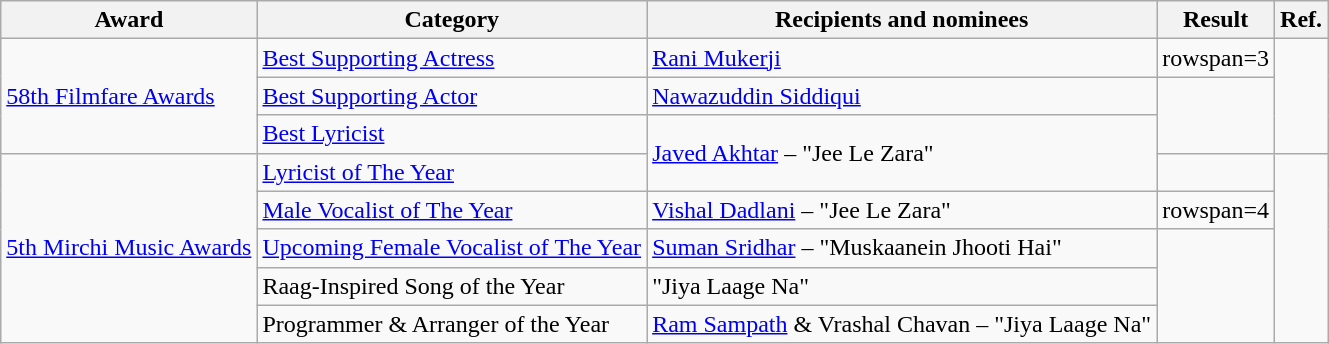<table class="wikitable sortable">
<tr>
<th>Award</th>
<th>Category</th>
<th>Recipients and nominees</th>
<th>Result</th>
<th>Ref.</th>
</tr>
<tr>
<td rowspan="3"><a href='#'>58th Filmfare Awards</a></td>
<td><a href='#'>Best Supporting Actress</a></td>
<td><a href='#'>Rani Mukerji</a></td>
<td>rowspan=3 </td>
<td rowspan="3"></td>
</tr>
<tr>
<td><a href='#'>Best Supporting Actor</a></td>
<td><a href='#'>Nawazuddin Siddiqui</a></td>
</tr>
<tr>
<td><a href='#'>Best Lyricist</a></td>
<td rowspan="2"><a href='#'>Javed Akhtar</a> – "Jee Le Zara"</td>
</tr>
<tr>
<td rowspan="5"><a href='#'>5th Mirchi Music Awards</a></td>
<td><a href='#'>Lyricist of The Year</a></td>
<td></td>
<td rowspan="5"></td>
</tr>
<tr>
<td><a href='#'>Male Vocalist of The Year</a></td>
<td><a href='#'>Vishal Dadlani</a> – "Jee Le Zara"</td>
<td>rowspan=4 </td>
</tr>
<tr>
<td><a href='#'>Upcoming Female Vocalist of The Year</a></td>
<td><a href='#'>Suman Sridhar</a> – "Muskaanein Jhooti Hai"</td>
</tr>
<tr>
<td>Raag-Inspired Song of the Year</td>
<td>"Jiya Laage Na"</td>
</tr>
<tr>
<td>Programmer & Arranger of the Year</td>
<td><a href='#'>Ram Sampath</a> & Vrashal Chavan – "Jiya Laage Na"</td>
</tr>
</table>
